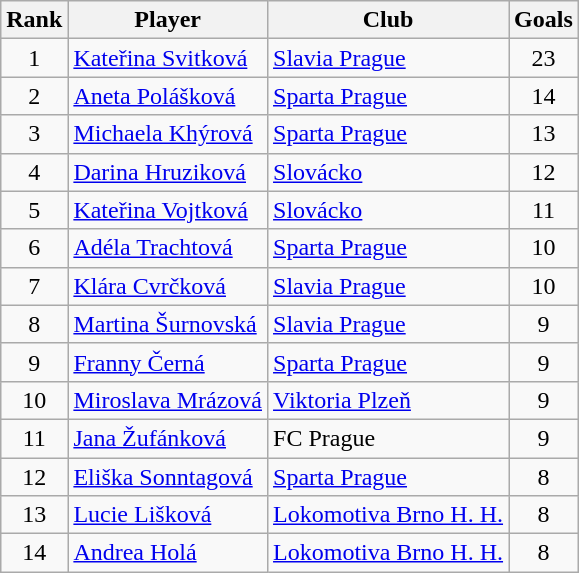<table class="wikitable" style="text-align:center">
<tr>
<th>Rank</th>
<th>Player</th>
<th>Club</th>
<th>Goals</th>
</tr>
<tr>
<td rowspan=1>1</td>
<td align="left"> <a href='#'>Kateřina Svitková</a></td>
<td align="left"><a href='#'>Slavia Prague</a></td>
<td rowspan=1>23</td>
</tr>
<tr>
<td rowspan=1>2</td>
<td align="left"> <a href='#'>Aneta Polášková</a></td>
<td align="left"><a href='#'>Sparta Prague</a></td>
<td rowspan=1>14</td>
</tr>
<tr>
<td rowspan=1>3</td>
<td align="left"> <a href='#'>Michaela Khýrová</a></td>
<td align="left"><a href='#'>Sparta Prague</a></td>
<td rowspan=1>13</td>
</tr>
<tr>
<td rowspan=1>4</td>
<td align="left"> <a href='#'>Darina Hruziková</a></td>
<td align="left"><a href='#'>Slovácko</a></td>
<td rowspan=1>12</td>
</tr>
<tr>
<td rowspan=1>5</td>
<td align="left"> <a href='#'>Kateřina Vojtková</a></td>
<td align="left"><a href='#'>Slovácko</a></td>
<td rowspan=1>11</td>
</tr>
<tr>
<td rowspan=1>6</td>
<td align="left"> <a href='#'>Adéla Trachtová</a></td>
<td align="left"><a href='#'>Sparta Prague</a></td>
<td rowspan=1>10</td>
</tr>
<tr>
<td rowspan=1>7</td>
<td align="left"> <a href='#'>Klára Cvrčková</a></td>
<td align="left"><a href='#'>Slavia Prague</a></td>
<td rowspan=1>10</td>
</tr>
<tr>
<td rowspan=1>8</td>
<td align="left"> <a href='#'>Martina Šurnovská</a></td>
<td align="left"><a href='#'>Slavia Prague</a></td>
<td rowspan=1>9</td>
</tr>
<tr>
<td rowspan=1>9</td>
<td align="left"> <a href='#'>Franny Černá</a></td>
<td align="left"><a href='#'>Sparta Prague</a></td>
<td rowspan=1>9</td>
</tr>
<tr>
<td rowspan=1>10</td>
<td align="left"> <a href='#'>Miroslava Mrázová</a></td>
<td align="left"><a href='#'>Viktoria Plzeň</a></td>
<td rowspan=1>9</td>
</tr>
<tr>
<td rowspan=1>11</td>
<td align="left"> <a href='#'>Jana Žufánková</a></td>
<td align="left">FC Prague</td>
<td rowspan=1>9</td>
</tr>
<tr>
<td rowspan=1>12</td>
<td align="left"> <a href='#'>Eliška Sonntagová</a></td>
<td align="left"><a href='#'>Sparta Prague</a></td>
<td rowspan=1>8</td>
</tr>
<tr>
<td rowspan=1>13</td>
<td align="left"> <a href='#'>Lucie Lišková</a></td>
<td align="left"><a href='#'>Lokomotiva Brno H. H.</a></td>
<td rowspan=1>8</td>
</tr>
<tr>
<td rowspan=1>14</td>
<td align="left"> <a href='#'>Andrea Holá</a></td>
<td align="left"><a href='#'>Lokomotiva Brno H. H.</a></td>
<td rowspan=1>8</td>
</tr>
</table>
